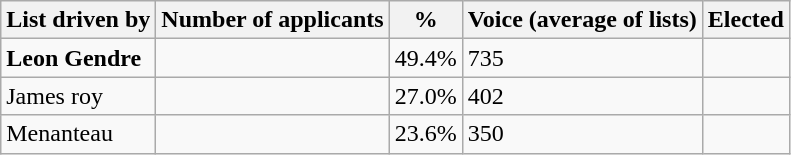<table class="wikitable">
<tr>
<th>List driven by</th>
<th>Number of applicants</th>
<th>%</th>
<th>Voice (average of lists)</th>
<th>Elected</th>
</tr>
<tr>
<td><strong>Leon Gendre</strong></td>
<td></td>
<td>49.4%</td>
<td>735</td>
<td></td>
</tr>
<tr>
<td>James roy</td>
<td></td>
<td>27.0%</td>
<td>402</td>
<td></td>
</tr>
<tr>
<td>Menanteau</td>
<td></td>
<td>23.6%</td>
<td>350</td>
<td></td>
</tr>
</table>
